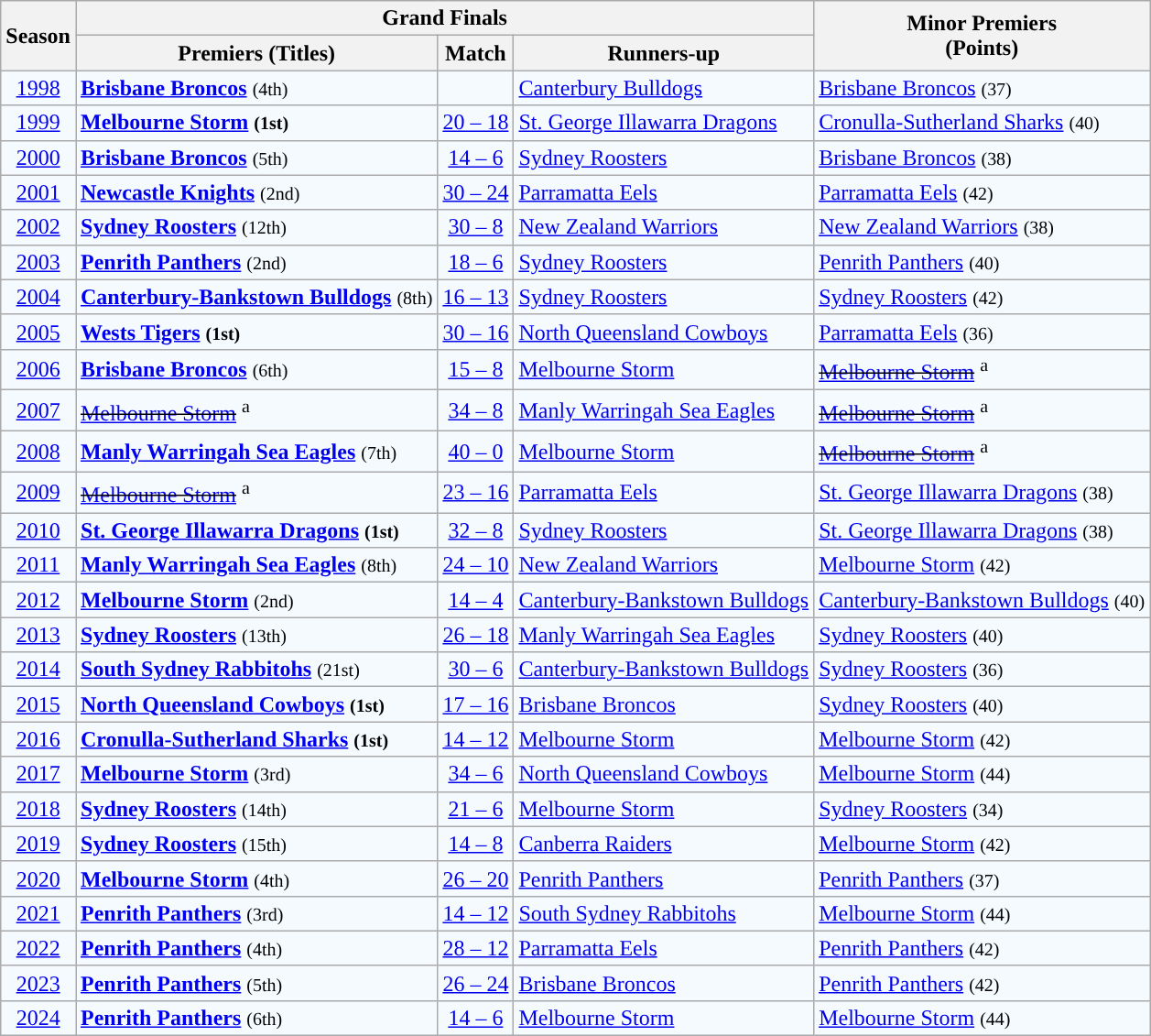<table class="wikitable">
<tr>
<th rowspan="2">Season</th>
<th colspan="3">Grand Finals</th>
<th rowspan="2">Minor Premiers<br>(Points)</th>
</tr>
<tr>
<th>Premiers (Titles)</th>
<th>Match</th>
<th>Runners-up</th>
</tr>
<tr style="background:#f5faff;">
<td style="text-align:center;"><a href='#'>1998</a></td>
<td> <strong><a href='#'>Brisbane Broncos</a></strong> <small>(4th)</small></td>
<td style="text-align:center;"></td>
<td style="text-align:left;"> <a href='#'>Canterbury Bulldogs</a></td>
<td style="text-align:left;"> <a href='#'>Brisbane Broncos</a> <small>(37)</small></td>
</tr>
<tr style="background:#f5faff;">
<td style="text-align:center;"><a href='#'>1999</a></td>
<td> <strong><a href='#'>Melbourne Storm</a></strong> <small><strong>(1st)</strong></small></td>
<td style="text-align:center;"><a href='#'>20 – 18</a></td>
<td style="text-align:left;"> <a href='#'>St. George Illawarra Dragons</a></td>
<td style="text-align:left;"> <a href='#'>Cronulla-Sutherland Sharks</a> <small>(40)</small></td>
</tr>
<tr style="background:#f5faff;">
<td style="text-align:center;"><a href='#'>2000</a></td>
<td> <strong><a href='#'>Brisbane Broncos</a></strong> <small>(5th)</small></td>
<td style="text-align:center;"><a href='#'>14 – 6</a></td>
<td style="text-align:left;"> <a href='#'>Sydney Roosters</a></td>
<td style="text-align:left;"> <a href='#'>Brisbane Broncos</a> <small>(38)</small></td>
</tr>
<tr style="background:#f5faff;">
<td style="text-align:center;"><a href='#'>2001</a></td>
<td> <strong><a href='#'>Newcastle Knights</a></strong> <small>(2nd)</small></td>
<td style="text-align:center;"><a href='#'>30 – 24</a></td>
<td style="text-align:left;"> <a href='#'>Parramatta Eels</a></td>
<td style="text-align:left;"> <a href='#'>Parramatta Eels</a> <small>(42)</small></td>
</tr>
<tr style="background:#f5faff;">
<td style="text-align:center;"><a href='#'>2002</a></td>
<td> <strong><a href='#'>Sydney Roosters</a></strong> <small>(12th)</small></td>
<td style="text-align:center;"><a href='#'>30 – 8</a></td>
<td style="text-align:left;"> <a href='#'>New Zealand Warriors</a></td>
<td style="text-align:left;"> <a href='#'>New Zealand Warriors</a> <small>(38)</small></td>
</tr>
<tr style="background:#f5faff;">
<td style="text-align:center;"><a href='#'>2003</a></td>
<td> <strong><a href='#'>Penrith Panthers</a></strong> <small>(2nd)</small></td>
<td style="text-align:center;"><a href='#'>18 – 6</a></td>
<td style="text-align:left;"> <a href='#'>Sydney Roosters</a></td>
<td style="text-align:left;"> <a href='#'>Penrith Panthers</a> <small>(40)</small></td>
</tr>
<tr style="background:#f5faff;">
<td style="text-align:center;"><a href='#'>2004</a></td>
<td> <strong><a href='#'>Canterbury-Bankstown Bulldogs</a></strong> <small>(8th)</small></td>
<td style="text-align:center;"><a href='#'>16 – 13</a></td>
<td style="text-align:left;"> <a href='#'>Sydney Roosters</a></td>
<td style="text-align:left;"> <a href='#'>Sydney Roosters</a> <small>(42)</small></td>
</tr>
<tr style="background:#f5faff;">
<td style="text-align:center;"><a href='#'>2005</a></td>
<td> <strong><a href='#'>Wests Tigers</a></strong> <small><strong>(1st)</strong></small></td>
<td style="text-align:center;"><a href='#'>30 – 16</a></td>
<td style="text-align:left;"> <a href='#'>North Queensland Cowboys</a></td>
<td style="text-align:left;"> <a href='#'>Parramatta Eels</a> <small>(36)</small></td>
</tr>
<tr style="background:#f5faff;">
<td style="text-align:center;"><a href='#'>2006</a></td>
<td> <strong><a href='#'>Brisbane Broncos</a></strong> <small>(6th)</small></td>
<td style="text-align:center;"><a href='#'>15 – 8</a></td>
<td style="text-align:left;"> <a href='#'>Melbourne Storm</a></td>
<td style="text-align:left;"> <s><a href='#'>Melbourne Storm</a></s> <sup>a</sup></td>
</tr>
<tr style="background:#f5faff;">
<td style="text-align:center;"><a href='#'>2007</a></td>
<td style="text-align:left;"> <s><a href='#'>Melbourne Storm</a></s> <sup>a</sup></td>
<td style="text-align:center;"><a href='#'>34 – 8</a></td>
<td style="text-align:left;"> <a href='#'>Manly Warringah Sea Eagles</a></td>
<td style="text-align:left;"> <s><a href='#'>Melbourne Storm</a></s> <sup>a</sup></td>
</tr>
<tr style="background:#f5faff;">
<td style="text-align:center;"><a href='#'>2008</a></td>
<td> <strong><a href='#'>Manly Warringah Sea Eagles</a></strong> <small>(7th)</small></td>
<td style="text-align:center;"><a href='#'>40 – 0</a></td>
<td style="text-align:left;"> <a href='#'>Melbourne Storm</a></td>
<td style="text-align:left;"> <s><a href='#'>Melbourne Storm</a></s> <sup>a</sup></td>
</tr>
<tr style="background:#f5faff;">
<td style="text-align:center;"><a href='#'>2009</a></td>
<td style="text-align:left;"> <s><a href='#'>Melbourne Storm</a></s> <sup>a</sup></td>
<td style="text-align:center;"><a href='#'>23 – 16</a></td>
<td style="text-align:left;"> <a href='#'>Parramatta Eels</a></td>
<td style="text-align:left;"> <a href='#'>St. George Illawarra Dragons</a> <small>(38)</small></td>
</tr>
<tr style="background:#f5faff;">
<td style="text-align:center;"><a href='#'>2010</a></td>
<td> <strong><a href='#'>St. George Illawarra Dragons</a></strong> <small><strong>(1st)</strong></small></td>
<td style="text-align:center;"><a href='#'>32 – 8</a></td>
<td style="text-align:left;"> <a href='#'>Sydney Roosters</a></td>
<td style="text-align:left;"> <a href='#'>St. George Illawarra Dragons</a> <small>(38)</small></td>
</tr>
<tr style="background:#f5faff;">
<td style="text-align:center;"><a href='#'>2011</a></td>
<td> <strong><a href='#'>Manly Warringah Sea Eagles</a></strong> <small>(8th)</small></td>
<td style="text-align:center;"><a href='#'>24 – 10</a></td>
<td style="text-align:left;"> <a href='#'>New Zealand Warriors</a></td>
<td style="text-align:left;"> <a href='#'>Melbourne Storm</a> <small>(42)</small></td>
</tr>
<tr style="background:#f5faff;">
<td style="text-align:center;"><a href='#'>2012</a></td>
<td> <strong><a href='#'>Melbourne Storm</a></strong> <small>(2nd)</small></td>
<td style="text-align:center;"><a href='#'>14 – 4</a></td>
<td style="text-align:left;"> <a href='#'>Canterbury-Bankstown Bulldogs</a></td>
<td style="text-align:left;"> <a href='#'>Canterbury-Bankstown Bulldogs</a> <small>(40)</small></td>
</tr>
<tr style="background:#f5faff;">
<td style="text-align:center;"><a href='#'>2013</a></td>
<td> <strong><a href='#'>Sydney Roosters</a></strong> <small>(13th)</small></td>
<td style="text-align:center;"><a href='#'>26 – 18</a></td>
<td style="text-align:left;"> <a href='#'>Manly Warringah Sea Eagles</a></td>
<td style="text-align:left;"> <a href='#'>Sydney Roosters</a> <small>(40)</small></td>
</tr>
<tr style="background:#f5faff;">
<td style="text-align:center;"><a href='#'>2014</a></td>
<td> <strong><a href='#'>South Sydney Rabbitohs</a></strong> <small>(21st)</small></td>
<td style="text-align:center;"><a href='#'>30 – 6</a></td>
<td style="text-align:left;"> <a href='#'>Canterbury-Bankstown Bulldogs</a></td>
<td style="text-align:left;"> <a href='#'>Sydney Roosters</a> <small>(36)</small></td>
</tr>
<tr style="background:#f5faff;">
<td style="text-align:center;"><a href='#'>2015</a></td>
<td> <strong><a href='#'>North Queensland Cowboys</a></strong> <small><strong>(1st)</strong></small></td>
<td style="text-align:center;"><a href='#'>17 – 16</a></td>
<td style="text-align:left;"> <a href='#'>Brisbane Broncos</a></td>
<td style="text-align:left;"> <a href='#'>Sydney Roosters</a> <small>(40)</small></td>
</tr>
<tr style="background:#f5faff;">
<td style="text-align:center;"><a href='#'>2016</a></td>
<td> <strong><a href='#'>Cronulla-Sutherland Sharks</a></strong> <small><strong>(1st)</strong></small></td>
<td style="text-align:center;"><a href='#'>14 – 12</a></td>
<td style="text-align:left;"> <a href='#'>Melbourne Storm</a></td>
<td style="text-align:left;"> <a href='#'>Melbourne Storm</a> <small>(42)</small></td>
</tr>
<tr style="background:#f5faff;">
<td style="text-align:center;"><a href='#'>2017</a></td>
<td><strong> <a href='#'>Melbourne Storm</a></strong> <small>(3rd)</small></td>
<td style="text-align:center;"><a href='#'>34 – 6</a></td>
<td style="text-align:left;"> <a href='#'>North Queensland Cowboys</a></td>
<td style="text-align:left;"> <a href='#'>Melbourne Storm</a> <small>(44)</small></td>
</tr>
<tr style="background:#f5faff;">
<td style="text-align:center;"><a href='#'>2018</a></td>
<td> <strong><a href='#'>Sydney Roosters</a></strong> <small>(14th)</small></td>
<td style="text-align:center;"><a href='#'>21 – 6</a></td>
<td style="text-align:left;"> <a href='#'>Melbourne Storm</a></td>
<td style="text-align:left;"> <a href='#'>Sydney Roosters</a> <small>(34)</small></td>
</tr>
<tr style="background:#f5faff;">
<td style="text-align:center;"><a href='#'>2019</a></td>
<td> <strong><a href='#'>Sydney Roosters</a></strong> <small>(15th)</small></td>
<td style="text-align:center;"><a href='#'>14 – 8</a></td>
<td style="text-align:left;"> <a href='#'>Canberra Raiders</a></td>
<td style="text-align:left;"> <a href='#'>Melbourne Storm</a> <small>(42)</small></td>
</tr>
<tr style="background:#f5faff;">
<td style="text-align:center;"><a href='#'>2020</a></td>
<td> <strong><a href='#'>Melbourne Storm</a></strong> <small>(4th)</small></td>
<td style="text-align:center;"><a href='#'>26 – 20</a></td>
<td style="text-align:left;"> <a href='#'>Penrith Panthers</a></td>
<td style="text-align:left;"> <a href='#'>Penrith Panthers</a> <small>(37)</small></td>
</tr>
<tr style="background:#f5faff;">
<td style="text-align:center;"><a href='#'>2021</a></td>
<td> <strong><a href='#'>Penrith Panthers</a></strong> <small>(3rd)</small></td>
<td style="text-align:center;"><a href='#'>14 – 12</a></td>
<td style="text-align:left;"> <a href='#'>South Sydney Rabbitohs</a></td>
<td style="text-align:left;"> <a href='#'>Melbourne Storm</a> <small>(44)</small></td>
</tr>
<tr style="background:#f5faff;">
<td style="text-align:center;"><a href='#'>2022</a></td>
<td style="text-align:left;"> <strong><a href='#'>Penrith Panthers</a></strong> <small>(4th)</small></td>
<td style="text-align:center;"><a href='#'>28 – 12</a></td>
<td style="text-align:left;"> <a href='#'>Parramatta Eels</a></td>
<td style="text-align:left;"> <a href='#'>Penrith Panthers</a> <small>(42)</small></td>
</tr>
<tr style="background:#f5faff;">
<td style="text-align:center;"><a href='#'>2023</a></td>
<td> <strong><a href='#'>Penrith Panthers</a></strong> <small>(5th)</small></td>
<td style="text-align:center;"><a href='#'>26 – 24</a></td>
<td style="text-align:left;"> <a href='#'>Brisbane Broncos</a></td>
<td style="text-align:left;"> <a href='#'>Penrith Panthers</a> <small>(42)</small></td>
</tr>
<tr style="background:#f5faff;">
<td style="text-align:center;"><a href='#'>2024</a></td>
<td> <strong><a href='#'>Penrith Panthers</a></strong> <small>(6th)</small></td>
<td style="text-align:center;"><a href='#'>14 – 6</a></td>
<td style="text-align:left;"> <a href='#'>Melbourne Storm</a></td>
<td style="text-align:left;"> <a href='#'>Melbourne Storm</a> <small>(44)</small></td>
</tr>
</table>
